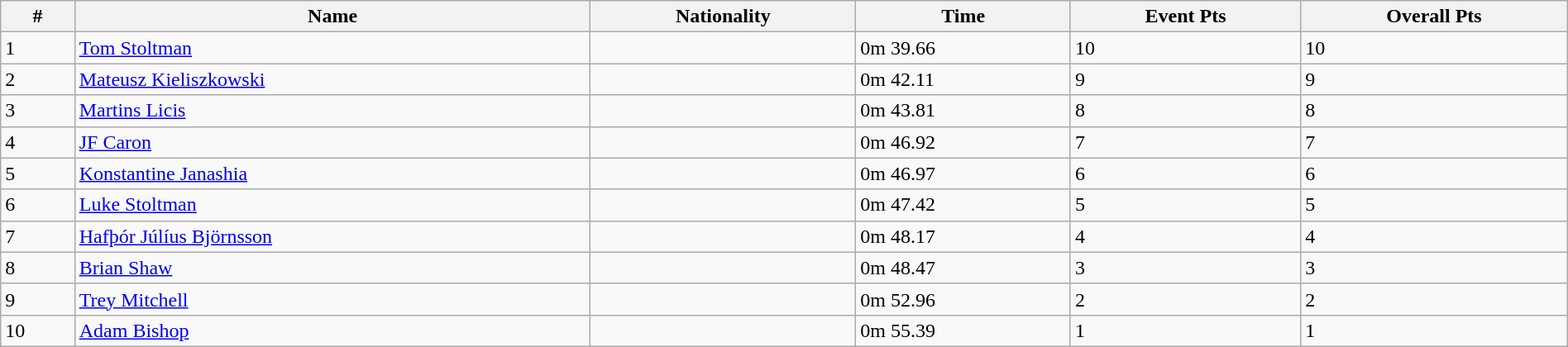<table class="wikitable sortable" style="display: inline-table;width: 100%;">
<tr>
<th>#</th>
<th>Name</th>
<th>Nationality</th>
<th>Time</th>
<th>Event Pts</th>
<th>Overall Pts</th>
</tr>
<tr>
<td>1</td>
<td><a href='#'>Tom Stoltman</a></td>
<td></td>
<td>0m 39.66</td>
<td>10</td>
<td>10</td>
</tr>
<tr>
<td>2</td>
<td><a href='#'>Mateusz Kieliszkowski</a></td>
<td></td>
<td>0m 42.11</td>
<td>9</td>
<td>9</td>
</tr>
<tr>
<td>3</td>
<td><a href='#'>Martins Licis</a></td>
<td></td>
<td>0m 43.81</td>
<td>8</td>
<td>8</td>
</tr>
<tr>
<td>4</td>
<td><a href='#'>JF Caron</a></td>
<td></td>
<td>0m 46.92</td>
<td>7</td>
<td>7</td>
</tr>
<tr>
<td>5</td>
<td><a href='#'>Konstantine Janashia</a></td>
<td></td>
<td>0m 46.97</td>
<td>6</td>
<td>6</td>
</tr>
<tr>
<td>6</td>
<td><a href='#'>Luke Stoltman</a></td>
<td></td>
<td>0m 47.42</td>
<td>5</td>
<td>5</td>
</tr>
<tr>
<td>7</td>
<td><a href='#'>Hafþór Júlíus Björnsson</a></td>
<td></td>
<td>0m 48.17</td>
<td>4</td>
<td>4</td>
</tr>
<tr>
<td>8</td>
<td><a href='#'>Brian Shaw</a></td>
<td></td>
<td>0m 48.47</td>
<td>3</td>
<td>3</td>
</tr>
<tr>
<td>9</td>
<td><a href='#'>Trey Mitchell</a></td>
<td></td>
<td>0m 52.96</td>
<td>2</td>
<td>2</td>
</tr>
<tr>
<td>10</td>
<td><a href='#'>Adam Bishop</a></td>
<td></td>
<td>0m 55.39</td>
<td>1</td>
<td>1</td>
</tr>
</table>
